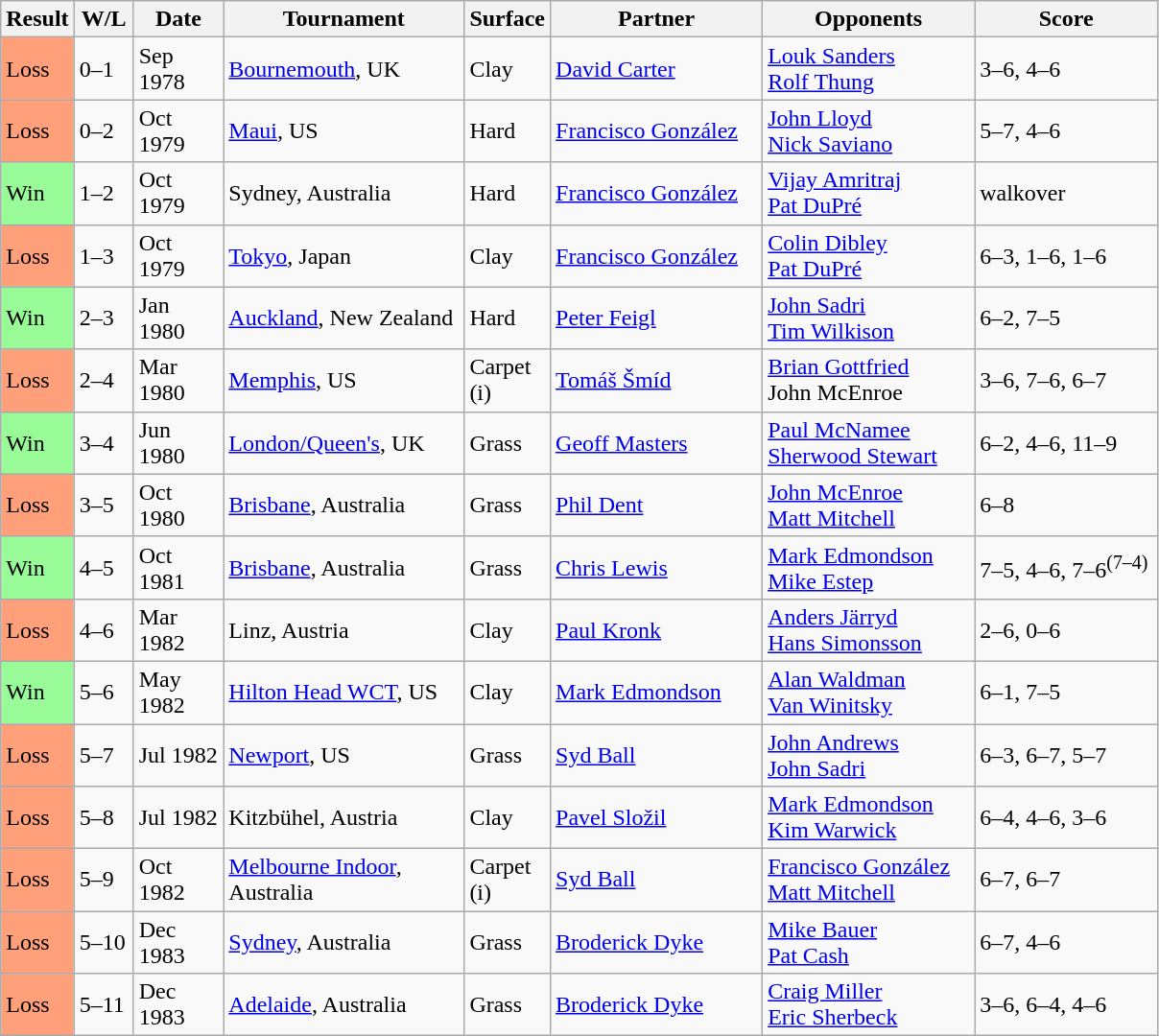<table class="sortable wikitable">
<tr>
<th style="width:40px">Result</th>
<th style="width:34px" class="unsortable">W/L</th>
<th style="width:55px">Date</th>
<th style="width:160px">Tournament</th>
<th style="width:50px">Surface</th>
<th style="width:140px">Partner</th>
<th style="width:140px">Opponents</th>
<th style="width:120px" class="unsortable">Score</th>
</tr>
<tr>
<td style="background:#ffa07a;">Loss</td>
<td>0–1</td>
<td>Sep 1978</td>
<td><a href='#'>Bournemouth</a>, UK</td>
<td>Clay</td>
<td> <a href='#'>David Carter</a></td>
<td> <a href='#'>Louk Sanders</a> <br>  <a href='#'>Rolf Thung</a></td>
<td>3–6, 4–6</td>
</tr>
<tr>
<td style="background:#ffa07a;">Loss</td>
<td>0–2</td>
<td>Oct 1979</td>
<td><a href='#'>Maui</a>,  US</td>
<td>Hard</td>
<td> <a href='#'>Francisco González</a></td>
<td> <a href='#'>John Lloyd</a> <br>  <a href='#'>Nick Saviano</a></td>
<td>5–7, 4–6</td>
</tr>
<tr>
<td style="background:#98fb98;">Win</td>
<td>1–2</td>
<td>Oct 1979</td>
<td>Sydney, Australia</td>
<td>Hard</td>
<td> <a href='#'>Francisco González</a></td>
<td> <a href='#'>Vijay Amritraj</a> <br>  <a href='#'>Pat DuPré</a></td>
<td>walkover</td>
</tr>
<tr>
<td style="background:#ffa07a;">Loss</td>
<td>1–3</td>
<td>Oct 1979</td>
<td><a href='#'>Tokyo</a>, Japan</td>
<td>Clay</td>
<td> <a href='#'>Francisco González</a></td>
<td> <a href='#'>Colin Dibley</a> <br>  <a href='#'>Pat DuPré</a></td>
<td>6–3, 1–6, 1–6</td>
</tr>
<tr>
<td style="background:#98fb98;">Win</td>
<td>2–3</td>
<td>Jan 1980</td>
<td><a href='#'>Auckland</a>, New Zealand</td>
<td>Hard</td>
<td> <a href='#'>Peter Feigl</a></td>
<td> <a href='#'>John Sadri</a> <br>  <a href='#'>Tim Wilkison</a></td>
<td>6–2, 7–5</td>
</tr>
<tr>
<td style="background:#ffa07a;">Loss</td>
<td>2–4</td>
<td>Mar 1980</td>
<td><a href='#'>Memphis</a>, US</td>
<td>Carpet (i)</td>
<td> <a href='#'>Tomáš Šmíd</a></td>
<td> <a href='#'>Brian Gottfried</a> <br>  John McEnroe</td>
<td>3–6, 7–6, 6–7</td>
</tr>
<tr>
<td style="background:#98fb98;">Win</td>
<td>3–4</td>
<td>Jun 1980</td>
<td><a href='#'>London/Queen's</a>, UK</td>
<td>Grass</td>
<td> <a href='#'>Geoff Masters</a></td>
<td> <a href='#'>Paul McNamee</a> <br>  <a href='#'>Sherwood Stewart</a></td>
<td>6–2, 4–6, 11–9</td>
</tr>
<tr>
<td style="background:#ffa07a;">Loss</td>
<td>3–5</td>
<td>Oct 1980</td>
<td><a href='#'>Brisbane</a>, Australia</td>
<td>Grass</td>
<td> <a href='#'>Phil Dent</a></td>
<td> <a href='#'>John McEnroe</a> <br>  <a href='#'>Matt Mitchell</a></td>
<td>6–8</td>
</tr>
<tr>
<td style="background:#98fb98;">Win</td>
<td>4–5</td>
<td>Oct 1981</td>
<td><a href='#'>Brisbane</a>, Australia</td>
<td>Grass</td>
<td> <a href='#'>Chris Lewis</a></td>
<td> <a href='#'>Mark Edmondson</a> <br>  <a href='#'>Mike Estep</a></td>
<td>7–5, 4–6, 7–6<sup>(7–4)</sup></td>
</tr>
<tr>
<td style="background:#ffa07a;">Loss</td>
<td>4–6</td>
<td>Mar 1982</td>
<td>Linz, Austria</td>
<td>Clay</td>
<td> <a href='#'>Paul Kronk</a></td>
<td> <a href='#'>Anders Järryd</a> <br>  <a href='#'>Hans Simonsson</a></td>
<td>2–6, 0–6</td>
</tr>
<tr>
<td style="background:#98fb98;">Win</td>
<td>5–6</td>
<td>May 1982</td>
<td><a href='#'>Hilton Head WCT</a>, US</td>
<td>Clay</td>
<td> <a href='#'>Mark Edmondson</a></td>
<td> <a href='#'>Alan Waldman</a> <br>  <a href='#'>Van Winitsky</a></td>
<td>6–1, 7–5</td>
</tr>
<tr>
<td style="background:#ffa07a;">Loss</td>
<td>5–7</td>
<td>Jul 1982</td>
<td><a href='#'>Newport</a>, US</td>
<td>Grass</td>
<td> <a href='#'>Syd Ball</a></td>
<td> <a href='#'>John Andrews</a> <br>  <a href='#'>John Sadri</a></td>
<td>6–3, 6–7, 5–7</td>
</tr>
<tr>
<td style="background:#ffa07a;">Loss</td>
<td>5–8</td>
<td>Jul 1982</td>
<td>Kitzbühel, Austria</td>
<td>Clay</td>
<td> <a href='#'>Pavel Složil</a></td>
<td> <a href='#'>Mark Edmondson</a> <br>  <a href='#'>Kim Warwick</a></td>
<td>6–4, 4–6, 3–6</td>
</tr>
<tr>
<td style="background:#ffa07a;">Loss</td>
<td>5–9</td>
<td>Oct 1982</td>
<td><a href='#'>Melbourne Indoor</a>, Australia</td>
<td>Carpet (i)</td>
<td> <a href='#'>Syd Ball</a></td>
<td> <a href='#'>Francisco González</a> <br>  <a href='#'>Matt Mitchell</a></td>
<td>6–7, 6–7</td>
</tr>
<tr>
<td style="background:#ffa07a;">Loss</td>
<td>5–10</td>
<td>Dec 1983</td>
<td><a href='#'>Sydney</a>, Australia</td>
<td>Grass</td>
<td> <a href='#'>Broderick Dyke</a></td>
<td> <a href='#'>Mike Bauer</a> <br>  <a href='#'>Pat Cash</a></td>
<td>6–7, 4–6</td>
</tr>
<tr>
<td style="background:#ffa07a;">Loss</td>
<td>5–11</td>
<td>Dec 1983</td>
<td><a href='#'>Adelaide</a>, Australia</td>
<td>Grass</td>
<td> <a href='#'>Broderick Dyke</a></td>
<td> <a href='#'>Craig Miller</a> <br>  <a href='#'>Eric Sherbeck</a></td>
<td>3–6, 6–4, 4–6</td>
</tr>
</table>
